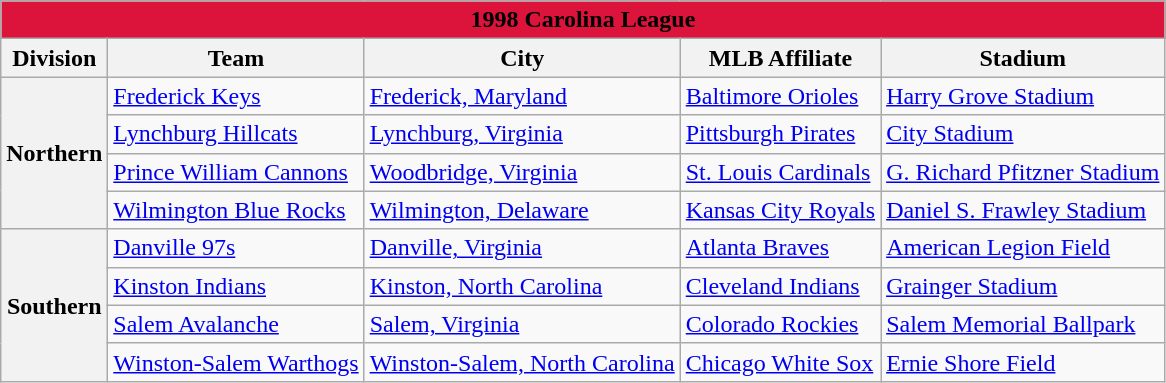<table class="wikitable" style="width:auto">
<tr>
<td bgcolor="#DC143C" align="center" colspan="7"><strong><span>1998 Carolina League</span></strong></td>
</tr>
<tr>
<th>Division</th>
<th>Team</th>
<th>City</th>
<th>MLB Affiliate</th>
<th>Stadium</th>
</tr>
<tr>
<th rowspan="4">Northern</th>
<td><a href='#'>Frederick Keys</a></td>
<td><a href='#'>Frederick, Maryland</a></td>
<td><a href='#'>Baltimore Orioles</a></td>
<td><a href='#'>Harry Grove Stadium</a></td>
</tr>
<tr>
<td><a href='#'>Lynchburg Hillcats</a></td>
<td><a href='#'>Lynchburg, Virginia</a></td>
<td><a href='#'>Pittsburgh Pirates</a></td>
<td><a href='#'>City Stadium</a></td>
</tr>
<tr>
<td><a href='#'>Prince William Cannons</a></td>
<td><a href='#'>Woodbridge, Virginia</a></td>
<td><a href='#'>St. Louis Cardinals</a></td>
<td><a href='#'>G. Richard Pfitzner Stadium</a></td>
</tr>
<tr>
<td><a href='#'>Wilmington Blue Rocks</a></td>
<td><a href='#'>Wilmington, Delaware</a></td>
<td><a href='#'>Kansas City Royals</a></td>
<td><a href='#'>Daniel S. Frawley Stadium</a></td>
</tr>
<tr>
<th rowspan="4">Southern</th>
<td><a href='#'>Danville 97s</a></td>
<td><a href='#'>Danville, Virginia</a></td>
<td><a href='#'>Atlanta Braves</a></td>
<td><a href='#'>American Legion Field</a></td>
</tr>
<tr>
<td><a href='#'>Kinston Indians</a></td>
<td><a href='#'>Kinston, North Carolina</a></td>
<td><a href='#'>Cleveland Indians</a></td>
<td><a href='#'>Grainger Stadium</a></td>
</tr>
<tr>
<td><a href='#'>Salem Avalanche</a></td>
<td><a href='#'>Salem, Virginia</a></td>
<td><a href='#'>Colorado Rockies</a></td>
<td><a href='#'>Salem Memorial Ballpark</a></td>
</tr>
<tr>
<td><a href='#'>Winston-Salem Warthogs</a></td>
<td><a href='#'>Winston-Salem, North Carolina</a></td>
<td><a href='#'>Chicago White Sox</a></td>
<td><a href='#'>Ernie Shore Field</a></td>
</tr>
</table>
